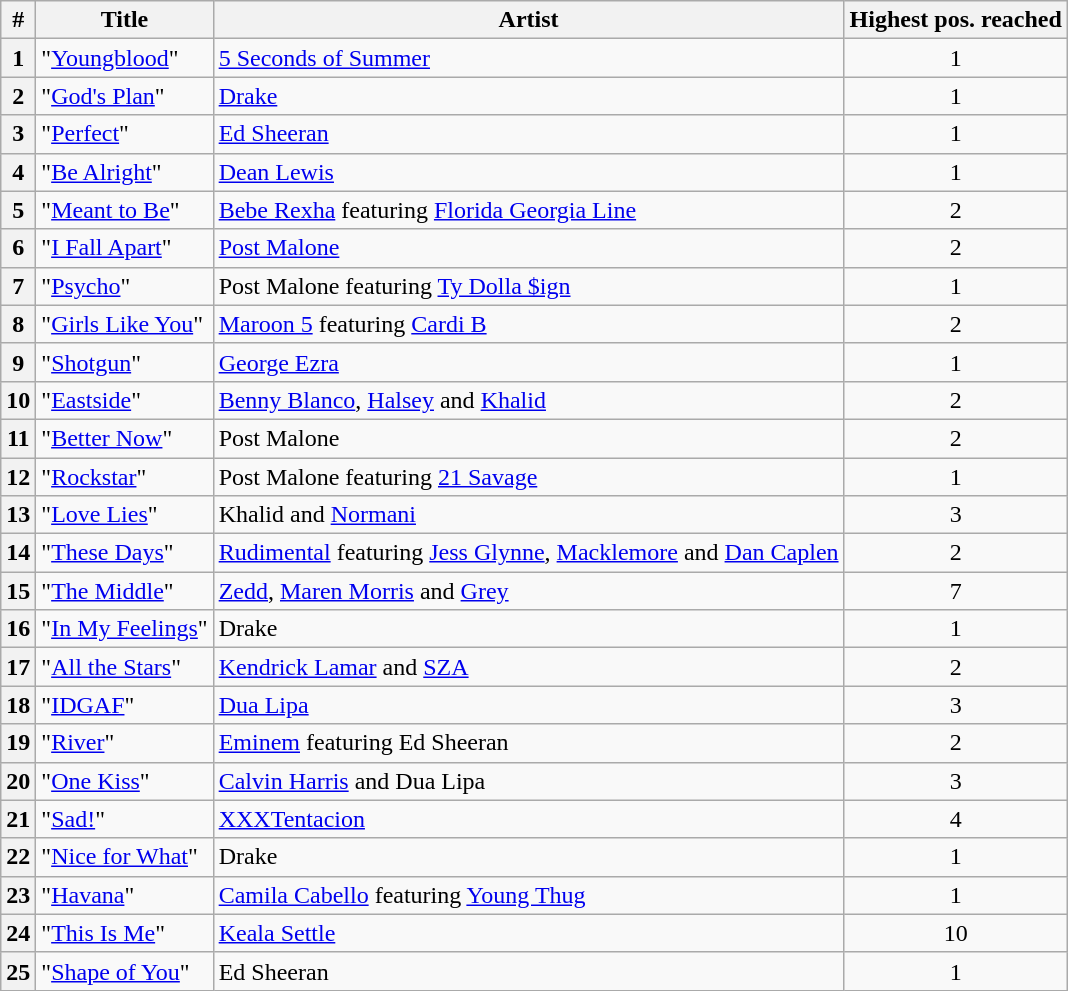<table class="wikitable sortable">
<tr>
<th scope="col">#</th>
<th scope="col">Title</th>
<th scope="col">Artist</th>
<th scope="col">Highest pos. reached</th>
</tr>
<tr>
<th scope="row">1</th>
<td>"<a href='#'>Youngblood</a>"</td>
<td><a href='#'>5 Seconds of Summer</a></td>
<td style="text-align:center;">1</td>
</tr>
<tr>
<th scope="row">2</th>
<td>"<a href='#'>God's Plan</a>"</td>
<td><a href='#'>Drake</a></td>
<td style="text-align:center;">1</td>
</tr>
<tr>
<th scope="row">3</th>
<td>"<a href='#'>Perfect</a>"</td>
<td><a href='#'>Ed Sheeran</a></td>
<td style="text-align:center;">1</td>
</tr>
<tr>
<th scope="row">4</th>
<td>"<a href='#'>Be Alright</a>"</td>
<td><a href='#'>Dean Lewis</a></td>
<td style="text-align:center;">1</td>
</tr>
<tr>
<th scope="row">5</th>
<td>"<a href='#'>Meant to Be</a>"</td>
<td><a href='#'>Bebe Rexha</a> featuring <a href='#'>Florida Georgia Line</a></td>
<td style="text-align:center;">2</td>
</tr>
<tr>
<th scope="row">6</th>
<td>"<a href='#'>I Fall Apart</a>"</td>
<td><a href='#'>Post Malone</a></td>
<td style="text-align:center;">2</td>
</tr>
<tr>
<th scope="row">7</th>
<td>"<a href='#'>Psycho</a>"</td>
<td>Post Malone featuring <a href='#'>Ty Dolla $ign</a></td>
<td style="text-align:center;">1</td>
</tr>
<tr>
<th scope="row">8</th>
<td>"<a href='#'>Girls Like You</a>"</td>
<td><a href='#'>Maroon 5</a> featuring <a href='#'>Cardi B</a></td>
<td style="text-align:center;">2</td>
</tr>
<tr>
<th scope="row">9</th>
<td>"<a href='#'>Shotgun</a>"</td>
<td><a href='#'>George Ezra</a></td>
<td style="text-align:center;">1</td>
</tr>
<tr>
<th scope="row">10</th>
<td>"<a href='#'>Eastside</a>"</td>
<td><a href='#'>Benny Blanco</a>, <a href='#'>Halsey</a> and <a href='#'>Khalid</a></td>
<td style="text-align:center;">2</td>
</tr>
<tr>
<th scope="row">11</th>
<td>"<a href='#'>Better Now</a>"</td>
<td>Post Malone</td>
<td style="text-align:center;">2</td>
</tr>
<tr>
<th scope="row">12</th>
<td>"<a href='#'>Rockstar</a>"</td>
<td>Post Malone featuring <a href='#'>21 Savage</a></td>
<td style="text-align:center;">1</td>
</tr>
<tr>
<th scope="row">13</th>
<td>"<a href='#'>Love Lies</a>"</td>
<td>Khalid and <a href='#'>Normani</a></td>
<td style="text-align:center;">3</td>
</tr>
<tr>
<th scope="row">14</th>
<td>"<a href='#'>These Days</a>"</td>
<td><a href='#'>Rudimental</a> featuring <a href='#'>Jess Glynne</a>, <a href='#'>Macklemore</a> and <a href='#'>Dan Caplen</a></td>
<td style="text-align:center;">2</td>
</tr>
<tr>
<th scope="row">15</th>
<td>"<a href='#'>The Middle</a>"</td>
<td><a href='#'>Zedd</a>, <a href='#'>Maren Morris</a> and <a href='#'>Grey</a></td>
<td style="text-align:center;">7</td>
</tr>
<tr>
<th scope="row">16</th>
<td>"<a href='#'>In My Feelings</a>"</td>
<td>Drake</td>
<td style="text-align:center;">1</td>
</tr>
<tr>
<th scope="row">17</th>
<td>"<a href='#'>All the Stars</a>"</td>
<td><a href='#'>Kendrick Lamar</a> and <a href='#'>SZA</a></td>
<td style="text-align:center;">2</td>
</tr>
<tr>
<th scope="row">18</th>
<td>"<a href='#'>IDGAF</a>"</td>
<td><a href='#'>Dua Lipa</a></td>
<td style="text-align:center;">3</td>
</tr>
<tr>
<th scope="row">19</th>
<td>"<a href='#'>River</a>"</td>
<td><a href='#'>Eminem</a> featuring Ed Sheeran</td>
<td style="text-align:center;">2</td>
</tr>
<tr>
<th scope="row">20</th>
<td>"<a href='#'>One Kiss</a>"</td>
<td><a href='#'>Calvin Harris</a> and Dua Lipa</td>
<td style="text-align:center;">3</td>
</tr>
<tr>
<th scope="row">21</th>
<td>"<a href='#'>Sad!</a>"</td>
<td><a href='#'>XXXTentacion</a></td>
<td style="text-align:center;">4</td>
</tr>
<tr>
<th scope="row">22</th>
<td>"<a href='#'>Nice for What</a>"</td>
<td>Drake</td>
<td style="text-align:center;">1</td>
</tr>
<tr>
<th scope="row">23</th>
<td>"<a href='#'>Havana</a>"</td>
<td><a href='#'>Camila Cabello</a> featuring <a href='#'>Young Thug</a></td>
<td style="text-align:center;">1</td>
</tr>
<tr>
<th scope="row">24</th>
<td>"<a href='#'>This Is Me</a>"</td>
<td><a href='#'>Keala Settle</a></td>
<td style="text-align:center;">10</td>
</tr>
<tr>
<th scope="row">25</th>
<td>"<a href='#'>Shape of You</a>"</td>
<td>Ed Sheeran</td>
<td style="text-align:center;">1</td>
</tr>
</table>
